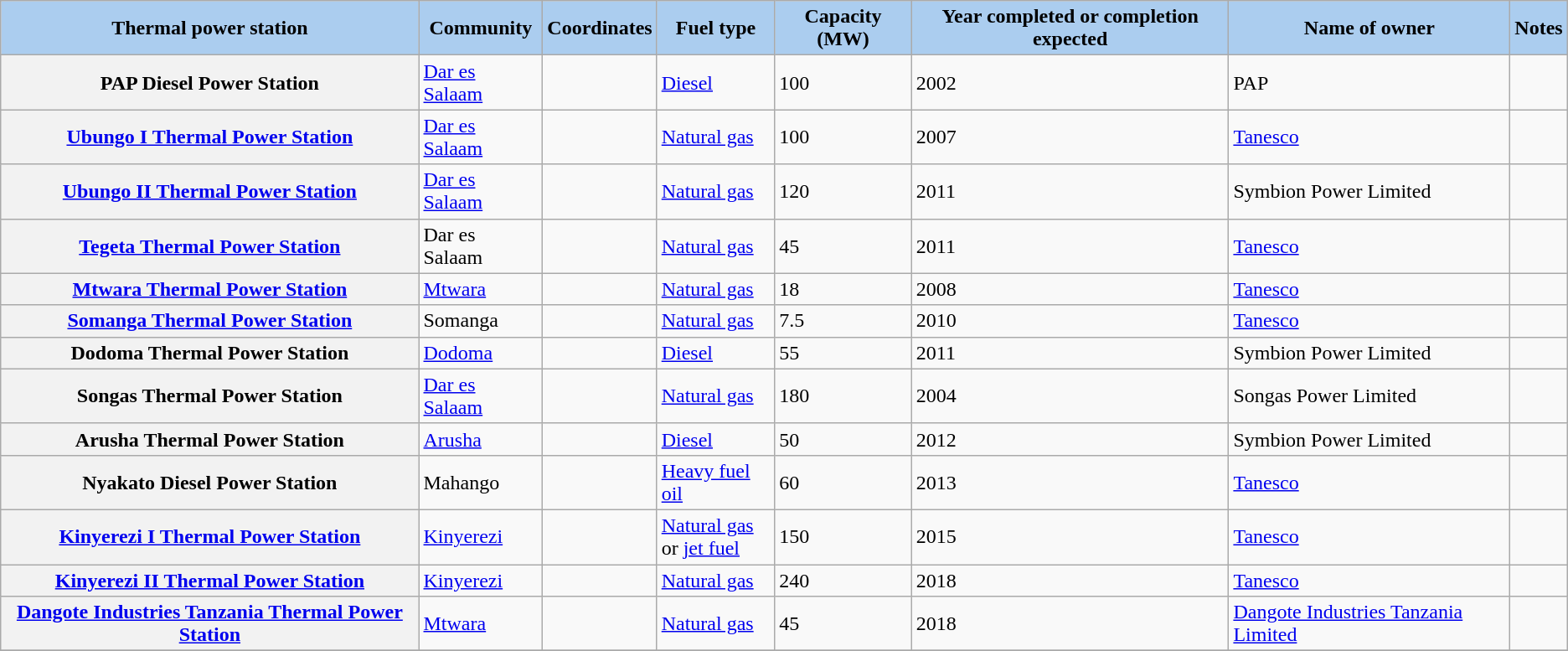<table class="wikitable sortable">
<tr>
<th style="background-color:#ABCDEF;">Thermal power station</th>
<th style="background-color:#ABCDEF;">Community</th>
<th style="background-color:#ABCDEF;">Coordinates</th>
<th style="background-color:#ABCDEF;">Fuel type</th>
<th style="background-color:#ABCDEF;">Capacity (MW)</th>
<th style="background-color:#ABCDEF;">Year completed or completion expected</th>
<th style="background-color:#ABCDEF;">Name of owner</th>
<th style="background-color:#ABCDEF;">Notes</th>
</tr>
<tr>
<th>PAP Diesel Power Station</th>
<td><a href='#'>Dar es Salaam</a></td>
<td></td>
<td><a href='#'>Diesel</a></td>
<td>100</td>
<td>2002</td>
<td>PAP</td>
<td></td>
</tr>
<tr>
<th><a href='#'>Ubungo I Thermal Power Station</a></th>
<td><a href='#'>Dar es Salaam</a></td>
<td></td>
<td><a href='#'>Natural gas</a></td>
<td>100</td>
<td>2007</td>
<td><a href='#'>Tanesco</a></td>
<td></td>
</tr>
<tr>
<th><a href='#'>Ubungo II Thermal Power Station</a></th>
<td><a href='#'>Dar es Salaam</a></td>
<td></td>
<td><a href='#'>Natural gas</a></td>
<td>120</td>
<td>2011</td>
<td>Symbion Power Limited</td>
<td></td>
</tr>
<tr>
<th><a href='#'>Tegeta Thermal Power Station</a></th>
<td>Dar es Salaam</td>
<td></td>
<td><a href='#'>Natural gas</a></td>
<td>45</td>
<td>2011</td>
<td><a href='#'>Tanesco</a></td>
<td></td>
</tr>
<tr>
<th><a href='#'>Mtwara Thermal Power Station</a></th>
<td><a href='#'>Mtwara</a></td>
<td></td>
<td><a href='#'>Natural gas</a></td>
<td>18</td>
<td>2008</td>
<td><a href='#'>Tanesco</a></td>
<td></td>
</tr>
<tr>
<th><a href='#'>Somanga Thermal Power Station</a></th>
<td>Somanga</td>
<td></td>
<td><a href='#'>Natural gas</a></td>
<td>7.5</td>
<td>2010</td>
<td><a href='#'>Tanesco</a></td>
<td></td>
</tr>
<tr>
<th>Dodoma Thermal Power Station</th>
<td><a href='#'>Dodoma</a></td>
<td></td>
<td><a href='#'>Diesel</a></td>
<td>55</td>
<td>2011</td>
<td>Symbion Power Limited</td>
<td></td>
</tr>
<tr>
<th>Songas Thermal Power Station</th>
<td><a href='#'>Dar es Salaam</a></td>
<td></td>
<td><a href='#'>Natural gas</a></td>
<td>180</td>
<td>2004</td>
<td>Songas Power Limited</td>
<td></td>
</tr>
<tr>
<th>Arusha Thermal Power Station</th>
<td><a href='#'>Arusha</a></td>
<td></td>
<td><a href='#'>Diesel</a></td>
<td>50</td>
<td>2012</td>
<td>Symbion Power Limited</td>
<td></td>
</tr>
<tr>
<th>Nyakato Diesel Power Station</th>
<td>Mahango</td>
<td></td>
<td><a href='#'>Heavy fuel oil</a></td>
<td>60</td>
<td>2013</td>
<td><a href='#'>Tanesco</a></td>
<td></td>
</tr>
<tr>
<th><a href='#'>Kinyerezi I Thermal Power Station</a></th>
<td><a href='#'>Kinyerezi</a></td>
<td></td>
<td><a href='#'>Natural gas</a><br>or <a href='#'>jet fuel</a></td>
<td>150</td>
<td>2015</td>
<td><a href='#'>Tanesco</a></td>
<td></td>
</tr>
<tr>
<th><a href='#'>Kinyerezi II Thermal Power Station</a></th>
<td><a href='#'>Kinyerezi</a></td>
<td></td>
<td><a href='#'>Natural gas</a></td>
<td>240</td>
<td>2018</td>
<td><a href='#'>Tanesco</a></td>
<td></td>
</tr>
<tr>
<th><a href='#'>Dangote Industries Tanzania Thermal Power Station</a></th>
<td><a href='#'>Mtwara</a></td>
<td></td>
<td><a href='#'>Natural gas</a></td>
<td>45</td>
<td>2018</td>
<td><a href='#'> Dangote Industries Tanzania Limited</a></td>
<td></td>
</tr>
<tr>
</tr>
</table>
